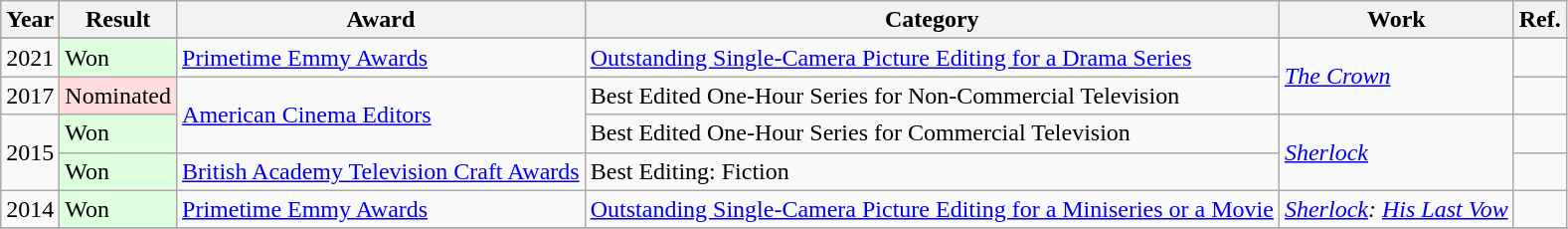<table class="wikitable">
<tr>
<th>Year</th>
<th>Result</th>
<th>Award</th>
<th>Category</th>
<th>Work</th>
<th>Ref.</th>
</tr>
<tr>
</tr>
<tr>
<td>2021</td>
<td style="background: #ddffdd">Won</td>
<td><a href='#'>Primetime Emmy Awards</a></td>
<td><a href='#'>Outstanding Single-Camera Picture Editing for a Drama Series</a></td>
<td rowspan="2"><em><a href='#'>The Crown</a></em></td>
<td></td>
</tr>
<tr>
<td>2017</td>
<td style="background: #ffdddd">Nominated</td>
<td rowspan="2"><a href='#'>American Cinema Editors</a></td>
<td>Best Edited One-Hour Series for Non-Commercial Television</td>
<td></td>
</tr>
<tr>
<td rowspan="2">2015</td>
<td style="background: #ddffdd">Won</td>
<td>Best Edited One-Hour Series for Commercial Television</td>
<td rowspan="2"><em><a href='#'>Sherlock</a></em></td>
<td></td>
</tr>
<tr>
<td style="background: #ddffdd">Won</td>
<td><a href='#'>British Academy Television Craft Awards</a></td>
<td>Best Editing: Fiction</td>
<td></td>
</tr>
<tr>
<td>2014</td>
<td style="background: #ddffdd">Won</td>
<td><a href='#'>Primetime Emmy Awards</a></td>
<td><a href='#'>Outstanding Single-Camera Picture Editing for a Miniseries or a Movie</a></td>
<td><em><a href='#'>Sherlock</a>: <a href='#'>His Last Vow</a></em></td>
<td></td>
</tr>
<tr>
</tr>
</table>
